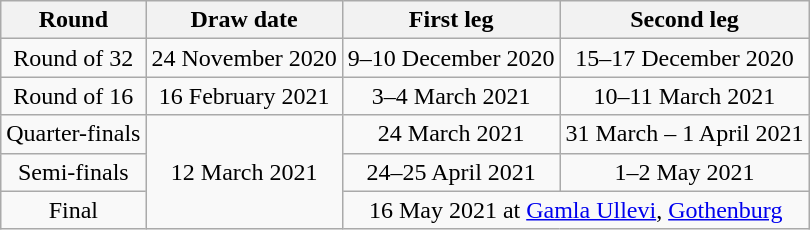<table class="wikitable" style="text-align:center">
<tr>
<th>Round</th>
<th>Draw date</th>
<th>First leg</th>
<th>Second leg</th>
</tr>
<tr>
<td>Round of 32</td>
<td>24 November 2020</td>
<td>9–10 December 2020</td>
<td>15–17 December 2020</td>
</tr>
<tr>
<td>Round of 16</td>
<td>16 February 2021</td>
<td>3–4 March 2021</td>
<td>10–11 March 2021</td>
</tr>
<tr>
<td>Quarter-finals</td>
<td rowspan="3">12 March 2021</td>
<td>24 March 2021</td>
<td>31 March – 1 April 2021</td>
</tr>
<tr>
<td>Semi-finals</td>
<td>24–25 April 2021</td>
<td>1–2 May 2021</td>
</tr>
<tr>
<td>Final</td>
<td colspan="2">16 May 2021 at <a href='#'>Gamla Ullevi</a>, <a href='#'>Gothenburg</a></td>
</tr>
</table>
